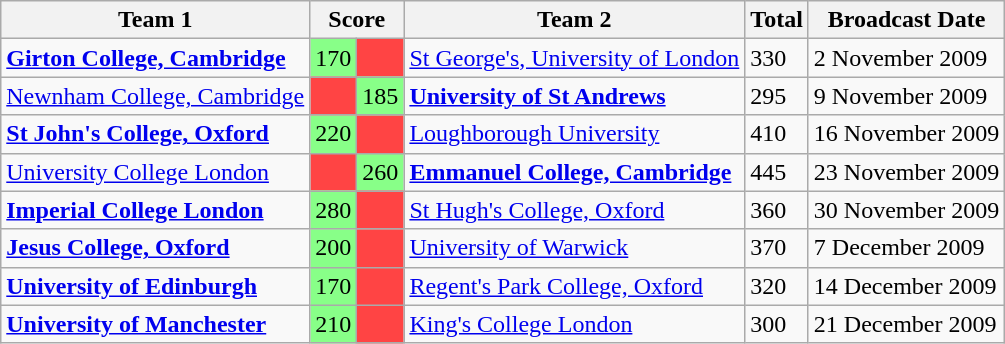<table class="wikitable" border="1">
<tr>
<th>Team 1</th>
<th colspan=2>Score</th>
<th>Team 2</th>
<th>Total</th>
<th>Broadcast Date</th>
</tr>
<tr>
<td><strong><a href='#'>Girton College, Cambridge</a></strong></td>
<td style="background:#88ff88">170</td>
<td style="background:#ff4444"></td>
<td><a href='#'>St George's, University of London</a></td>
<td>330</td>
<td>2 November 2009</td>
</tr>
<tr>
<td><a href='#'>Newnham College, Cambridge</a></td>
<td style="background:#ff4444"></td>
<td style="background:#88ff88">185</td>
<td><strong><a href='#'>University of St Andrews</a></strong></td>
<td>295</td>
<td>9 November 2009</td>
</tr>
<tr>
<td><strong><a href='#'>St John's College, Oxford</a></strong></td>
<td style="background:#88ff88">220</td>
<td style="background:#ff4444"></td>
<td><a href='#'>Loughborough University</a></td>
<td>410</td>
<td>16 November 2009</td>
</tr>
<tr>
<td><a href='#'>University College London</a></td>
<td style="background:#ff4444"></td>
<td style="background:#88ff88">260</td>
<td><strong><a href='#'>Emmanuel College, Cambridge</a></strong></td>
<td>445</td>
<td>23 November 2009</td>
</tr>
<tr>
<td><strong><a href='#'>Imperial College London</a></strong></td>
<td style="background:#88ff88">280</td>
<td style="background:#ff4444"></td>
<td><a href='#'>St Hugh's College, Oxford</a></td>
<td>360</td>
<td>30 November 2009</td>
</tr>
<tr>
<td><strong><a href='#'>Jesus College, Oxford</a></strong></td>
<td style="background:#88ff88">200</td>
<td style="background:#ff4444"></td>
<td><a href='#'>University of Warwick</a></td>
<td>370</td>
<td>7 December 2009</td>
</tr>
<tr>
<td><strong><a href='#'>University of Edinburgh</a></strong></td>
<td style="background:#88ff88">170</td>
<td style="background:#ff4444"></td>
<td><a href='#'>Regent's Park College, Oxford</a></td>
<td>320</td>
<td>14 December 2009</td>
</tr>
<tr>
<td><strong><a href='#'>University of Manchester</a></strong></td>
<td style="background:#88ff88">210</td>
<td style="background:#ff4444"></td>
<td><a href='#'>King's College London</a></td>
<td>300</td>
<td>21 December 2009</td>
</tr>
</table>
